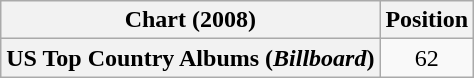<table class="wikitable plainrowheaders" style="text-align:center">
<tr>
<th scope="col">Chart (2008)</th>
<th scope="col">Position</th>
</tr>
<tr>
<th scope="row">US Top Country Albums (<em>Billboard</em>)</th>
<td>62</td>
</tr>
</table>
